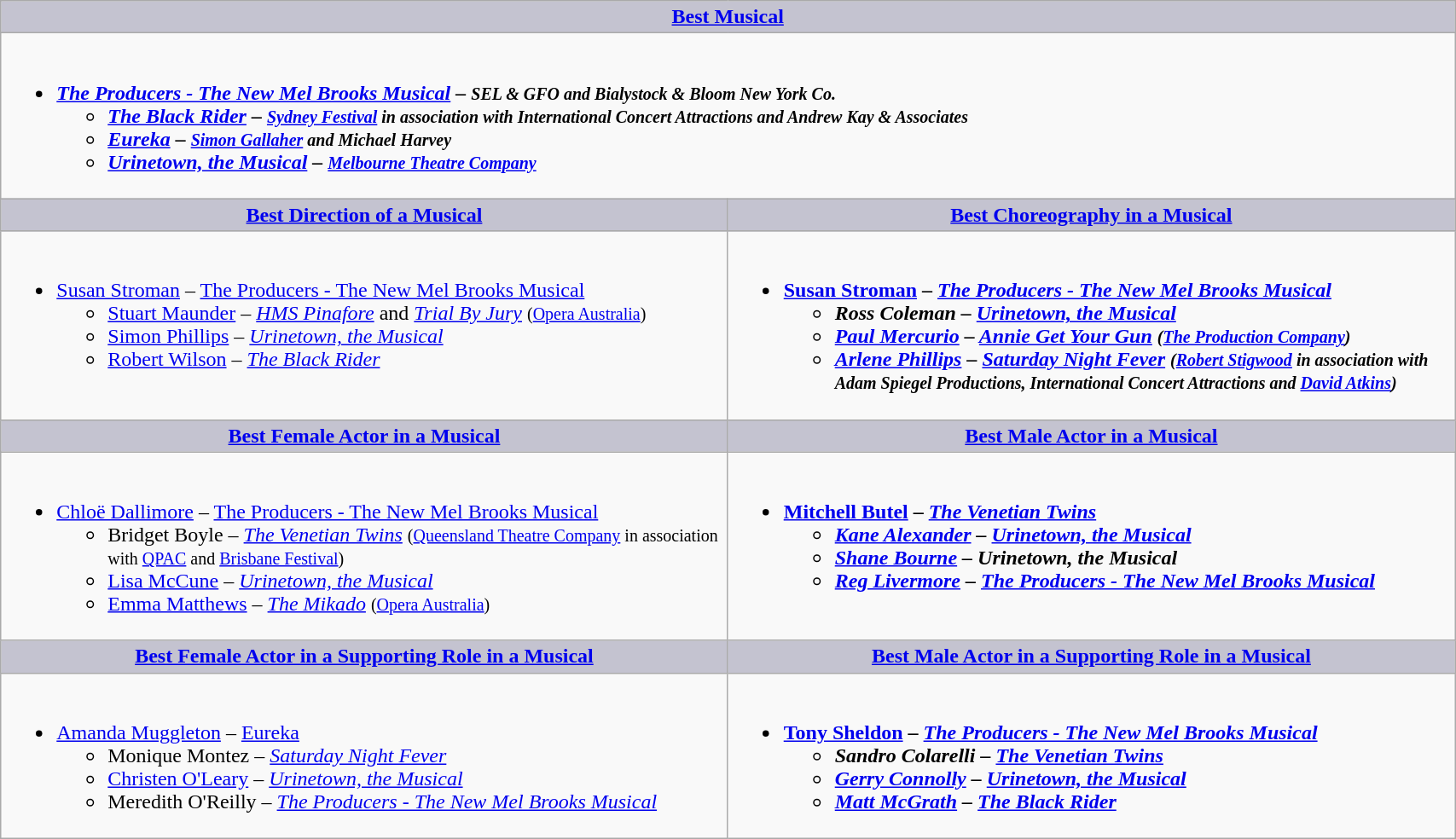<table class=wikitable width="90%" border="1" cellpadding="5" cellspacing="0" align="centre">
<tr>
<th colspan=2 style="background:#C4C3D0;width:50%"><a href='#'>Best Musical</a></th>
</tr>
<tr>
<td colspan=2 valign="top"><br><ul><li><strong><em><a href='#'>The Producers - The New Mel Brooks Musical</a><em> – <small>SEL & GFO and Bialystock & Bloom New York Co.</small><strong><ul><li></em><a href='#'>The Black Rider</a><em> – <small><a href='#'>Sydney Festival</a> in association with International Concert Attractions and Andrew Kay & Associates</small></li><li></em><a href='#'>Eureka</a><em> – <small><a href='#'>Simon Gallaher</a> and Michael Harvey</small></li><li></em><a href='#'>Urinetown, the Musical</a><em> – <small><a href='#'>Melbourne Theatre Company</a></small></li></ul></li></ul></td>
</tr>
<tr>
<th style="background:#C4C3D0;width:50%"><a href='#'>Best Direction of a Musical</a></th>
<th style="background:#C4C3D0;width:50%"><a href='#'>Best Choreography in a Musical</a></th>
</tr>
<tr>
<td valign="top"><br><ul><li></strong><a href='#'>Susan Stroman</a> – </em><a href='#'>The Producers - The New Mel Brooks Musical</a></em></strong><ul><li><a href='#'>Stuart Maunder</a> – <em><a href='#'>HMS Pinafore</a></em> and <em><a href='#'>Trial By Jury</a></em> <small>(<a href='#'>Opera Australia</a>)</small></li><li><a href='#'>Simon Phillips</a> – <em><a href='#'>Urinetown, the Musical</a></em></li><li><a href='#'>Robert Wilson</a> – <em><a href='#'>The Black Rider</a></em></li></ul></li></ul></td>
<td valign="top"><br><ul><li><strong><a href='#'>Susan Stroman</a> – <em><a href='#'>The Producers - The New Mel Brooks Musical</a><strong><em><ul><li>Ross Coleman – </em><a href='#'>Urinetown, the Musical</a><em></li><li><a href='#'>Paul Mercurio</a> – </em><a href='#'>Annie Get Your Gun</a><em> <small>(<a href='#'>The Production Company</a>)</small></li><li><a href='#'>Arlene Phillips</a> – </em><a href='#'>Saturday Night Fever</a><em> <small>(<a href='#'>Robert Stigwood</a> in association with Adam Spiegel Productions, International Concert Attractions and <a href='#'>David Atkins</a>)</small></li></ul></li></ul></td>
</tr>
<tr>
<th style="background:#C4C3D0;width:50%"><a href='#'>Best Female Actor in a Musical</a></th>
<th style="background:#C4C3D0;width:50%"><a href='#'>Best Male Actor in a Musical</a></th>
</tr>
<tr>
<td valign="top"><br><ul><li></strong><a href='#'>Chloë Dallimore</a> – </em><a href='#'>The Producers - The New Mel Brooks Musical</a></em></strong><ul><li>Bridget Boyle – <em><a href='#'>The Venetian Twins</a></em> <small>(<a href='#'>Queensland Theatre Company</a> in association with <a href='#'>QPAC</a> and <a href='#'>Brisbane Festival</a>)</small></li><li><a href='#'>Lisa McCune</a> – <em><a href='#'>Urinetown, the Musical</a></em></li><li><a href='#'>Emma Matthews</a> – <em><a href='#'>The Mikado</a></em> <small>(<a href='#'>Opera Australia</a>)</small></li></ul></li></ul></td>
<td valign="top"><br><ul><li><strong><a href='#'>Mitchell Butel</a> – <em><a href='#'>The Venetian Twins</a><strong><em><ul><li><a href='#'>Kane Alexander</a> – </em><a href='#'>Urinetown, the Musical</a><em></li><li><a href='#'>Shane Bourne</a> – </em>Urinetown, the Musical<em></li><li><a href='#'>Reg Livermore</a> – </em><a href='#'>The Producers - The New Mel Brooks Musical</a><em></li></ul></li></ul></td>
</tr>
<tr>
<th style="background:#C4C3D0;width:50%"><a href='#'>Best Female Actor in a Supporting Role in a Musical</a></th>
<th style="background:#C4C3D0;width:50%"><a href='#'>Best Male Actor in a Supporting Role in a Musical</a></th>
</tr>
<tr>
<td valign="top"><br><ul><li></strong><a href='#'>Amanda Muggleton</a> – </em><a href='#'>Eureka</a></em></strong><ul><li>Monique Montez – <em><a href='#'>Saturday Night Fever</a></em></li><li><a href='#'>Christen O'Leary</a> – <em><a href='#'>Urinetown, the Musical</a></em></li><li>Meredith O'Reilly – <em><a href='#'>The Producers - The New Mel Brooks Musical</a></em></li></ul></li></ul></td>
<td valign="top"><br><ul><li><strong><a href='#'>Tony Sheldon</a> – <em><a href='#'>The Producers - The New Mel Brooks Musical</a><strong><em><ul><li>Sandro Colarelli – </em><a href='#'>The Venetian Twins</a><em></li><li><a href='#'>Gerry Connolly</a> – </em><a href='#'>Urinetown, the Musical</a><em></li><li><a href='#'>Matt McGrath</a> – </em><a href='#'>The Black Rider</a><em></li></ul></li></ul></td>
</tr>
</table>
